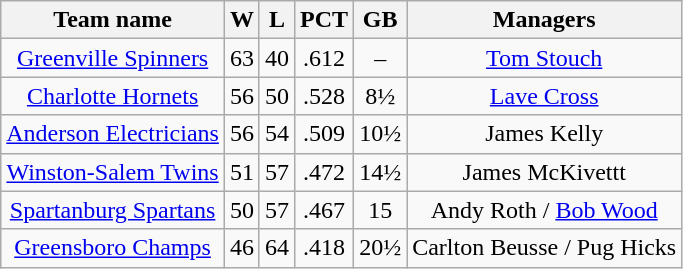<table class="wikitable" style="text-align:center">
<tr>
<th>Team name</th>
<th>W</th>
<th>L</th>
<th>PCT</th>
<th>GB</th>
<th>Managers</th>
</tr>
<tr>
<td><a href='#'>Greenville Spinners</a></td>
<td>63</td>
<td>40</td>
<td>.612</td>
<td>–</td>
<td><a href='#'>Tom Stouch</a></td>
</tr>
<tr>
<td><a href='#'>Charlotte Hornets</a></td>
<td>56</td>
<td>50</td>
<td>.528</td>
<td>8½</td>
<td><a href='#'>Lave Cross</a></td>
</tr>
<tr>
<td><a href='#'>Anderson Electricians</a></td>
<td>56</td>
<td>54</td>
<td>.509</td>
<td>10½</td>
<td>James Kelly</td>
</tr>
<tr>
<td><a href='#'>Winston-Salem Twins</a></td>
<td>51</td>
<td>57</td>
<td>.472</td>
<td>14½</td>
<td>James McKivettt</td>
</tr>
<tr>
<td><a href='#'>Spartanburg Spartans</a></td>
<td>50</td>
<td>57</td>
<td>.467</td>
<td>15</td>
<td>Andy Roth / <a href='#'>Bob Wood</a></td>
</tr>
<tr>
<td><a href='#'>Greensboro Champs</a></td>
<td>46</td>
<td>64</td>
<td>.418</td>
<td>20½</td>
<td>Carlton Beusse / Pug Hicks</td>
</tr>
</table>
